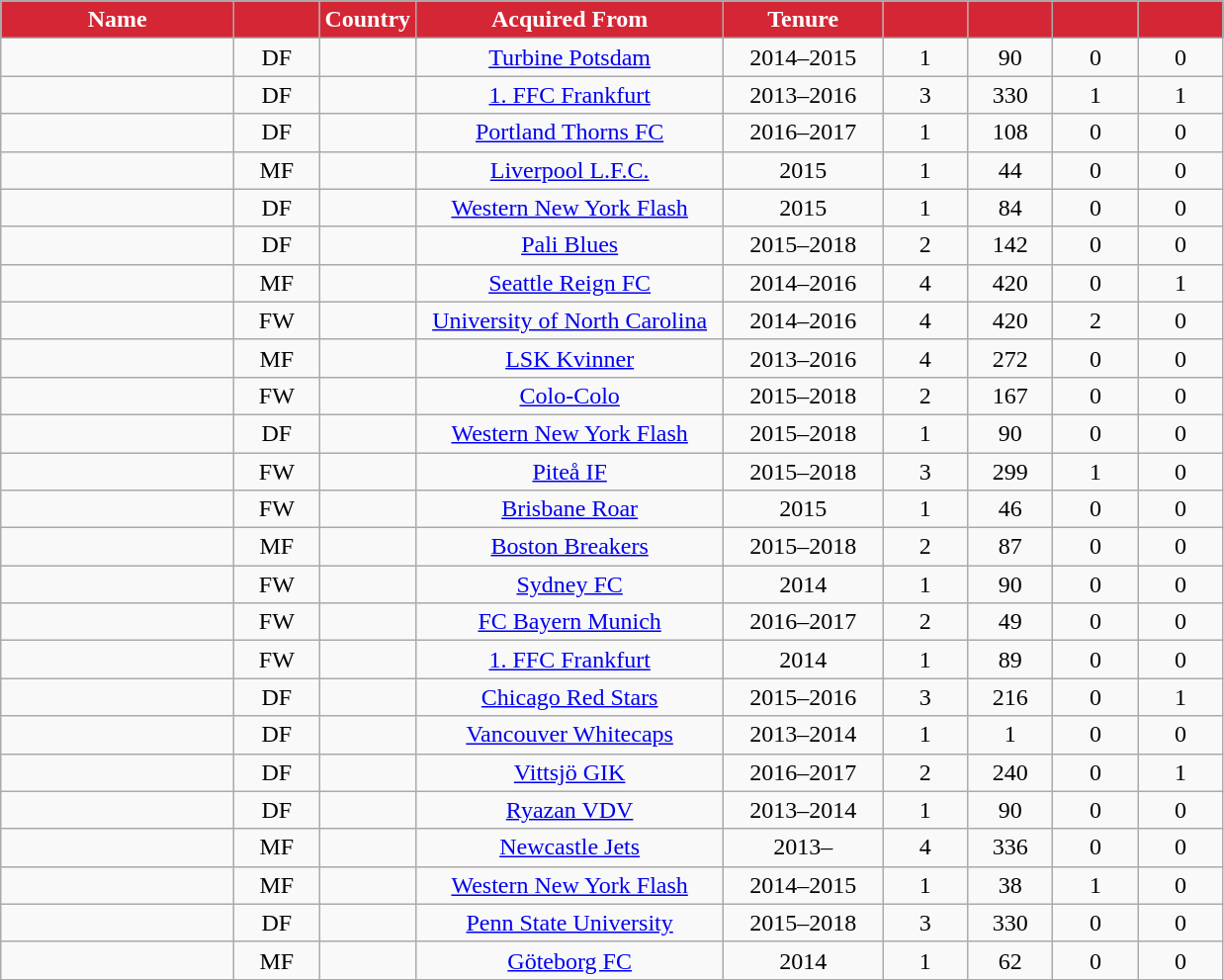<table class="wikitable sortable" style="text-align:center;">
<tr>
<th style="color:white; background:#D52635; width:150px;" scope=col>Name</th>
<th style="color:white; background:#D52635; width:50px;" scope=col></th>
<th style="color:white; background:#D52635; width:50px;" scope=col>Country</th>
<th style="color:white; background:#D52635; width:200px;" scope=col>Acquired From</th>
<th style="color:white; background:#D52635; width:100px;" scope=col>Tenure</th>
<th style="color:white; background:#D52635; width:50px;" scope=col></th>
<th style="color:white; background:#D52635; width:50px;" scope=col></th>
<th style="color:white; background:#D52635; width:50px;"  scope=col></th>
<th style="color:white; background:#D52635; width:50px;"  scope=col></th>
</tr>
<tr>
<td align="left"></td>
<td>DF</td>
<td></td>
<td> <a href='#'>Turbine Potsdam</a></td>
<td>2014–2015</td>
<td>1</td>
<td>90</td>
<td>0</td>
<td>0</td>
</tr>
<tr>
<td align="left"></td>
<td>DF</td>
<td></td>
<td> <a href='#'>1. FFC Frankfurt</a></td>
<td>2013–2016</td>
<td>3</td>
<td>330</td>
<td>1</td>
<td>1</td>
</tr>
<tr>
<td align="left"></td>
<td>DF</td>
<td></td>
<td> <a href='#'>Portland Thorns FC</a></td>
<td>2016–2017</td>
<td>1</td>
<td>108</td>
<td>0</td>
<td>0</td>
</tr>
<tr>
<td align="left"></td>
<td>MF</td>
<td></td>
<td> <a href='#'>Liverpool L.F.C.</a></td>
<td>2015</td>
<td>1</td>
<td>44</td>
<td>0</td>
<td>0</td>
</tr>
<tr>
<td align="left"></td>
<td>DF</td>
<td></td>
<td> <a href='#'>Western New York Flash</a></td>
<td>2015</td>
<td>1</td>
<td>84</td>
<td>0</td>
<td>0</td>
</tr>
<tr>
<td align="left"></td>
<td>DF</td>
<td></td>
<td> <a href='#'>Pali Blues</a></td>
<td>2015–2018</td>
<td>2</td>
<td>142</td>
<td>0</td>
<td>0</td>
</tr>
<tr>
<td align="left"></td>
<td>MF</td>
<td></td>
<td> <a href='#'>Seattle Reign FC</a></td>
<td>2014–2016</td>
<td>4</td>
<td>420</td>
<td>0</td>
<td>1</td>
</tr>
<tr>
<td align="left"></td>
<td>FW</td>
<td></td>
<td> <a href='#'>University of North Carolina</a></td>
<td>2014–2016</td>
<td>4</td>
<td>420</td>
<td>2</td>
<td>0</td>
</tr>
<tr>
<td align="left"></td>
<td>MF</td>
<td></td>
<td> <a href='#'>LSK Kvinner</a></td>
<td>2013–2016</td>
<td>4</td>
<td>272</td>
<td>0</td>
<td>0</td>
</tr>
<tr>
<td align="left"></td>
<td>FW</td>
<td></td>
<td> <a href='#'>Colo-Colo</a></td>
<td>2015–2018</td>
<td>2</td>
<td>167</td>
<td>0</td>
<td>0</td>
</tr>
<tr>
<td align="left"></td>
<td>DF</td>
<td></td>
<td> <a href='#'>Western New York Flash</a></td>
<td>2015–2018</td>
<td>1</td>
<td>90</td>
<td>0</td>
<td>0</td>
</tr>
<tr>
<td align="left"></td>
<td>FW</td>
<td></td>
<td> <a href='#'>Piteå IF</a></td>
<td>2015–2018</td>
<td>3</td>
<td>299</td>
<td>1</td>
<td>0</td>
</tr>
<tr>
<td align="left"></td>
<td>FW</td>
<td></td>
<td> <a href='#'>Brisbane Roar</a></td>
<td>2015</td>
<td>1</td>
<td>46</td>
<td>0</td>
<td>0</td>
</tr>
<tr>
<td align="left"></td>
<td>MF</td>
<td></td>
<td> <a href='#'>Boston Breakers</a></td>
<td>2015–2018</td>
<td>2</td>
<td>87</td>
<td>0</td>
<td>0</td>
</tr>
<tr>
<td align="left"></td>
<td>FW</td>
<td></td>
<td> <a href='#'>Sydney FC</a></td>
<td>2014</td>
<td>1</td>
<td>90</td>
<td>0</td>
<td>0</td>
</tr>
<tr>
<td align="left"></td>
<td>FW</td>
<td></td>
<td> <a href='#'>FC Bayern Munich</a></td>
<td>2016–2017</td>
<td>2</td>
<td>49</td>
<td>0</td>
<td>0</td>
</tr>
<tr>
<td align="left"></td>
<td>FW</td>
<td></td>
<td> <a href='#'>1. FFC Frankfurt</a></td>
<td>2014</td>
<td>1</td>
<td>89</td>
<td>0</td>
<td>0</td>
</tr>
<tr>
<td align="left"></td>
<td>DF</td>
<td></td>
<td> <a href='#'>Chicago Red Stars</a></td>
<td>2015–2016</td>
<td>3</td>
<td>216</td>
<td>0</td>
<td>1</td>
</tr>
<tr>
<td align="left"></td>
<td>DF</td>
<td></td>
<td> <a href='#'>Vancouver Whitecaps</a></td>
<td>2013–2014</td>
<td>1</td>
<td>1</td>
<td>0</td>
<td>0</td>
</tr>
<tr>
<td align="left"></td>
<td>DF</td>
<td></td>
<td> <a href='#'>Vittsjö GIK</a></td>
<td>2016–2017</td>
<td>2</td>
<td>240</td>
<td>0</td>
<td>1</td>
</tr>
<tr>
<td align="left"></td>
<td>DF</td>
<td></td>
<td> <a href='#'>Ryazan VDV</a></td>
<td>2013–2014</td>
<td>1</td>
<td>90</td>
<td>0</td>
<td>0</td>
</tr>
<tr>
<td align="left"></td>
<td>MF</td>
<td></td>
<td> <a href='#'>Newcastle Jets</a></td>
<td>2013–</td>
<td>4</td>
<td>336</td>
<td>0</td>
<td>0</td>
</tr>
<tr>
<td align="left"></td>
<td>MF</td>
<td></td>
<td> <a href='#'>Western New York Flash</a></td>
<td>2014–2015</td>
<td>1</td>
<td>38</td>
<td>1</td>
<td>0</td>
</tr>
<tr>
<td align="left"></td>
<td>DF</td>
<td></td>
<td> <a href='#'>Penn State University</a></td>
<td>2015–2018</td>
<td>3</td>
<td>330</td>
<td>0</td>
<td>0</td>
</tr>
<tr>
<td align="left"></td>
<td>MF</td>
<td></td>
<td> <a href='#'>Göteborg FC</a></td>
<td>2014</td>
<td>1</td>
<td>62</td>
<td>0</td>
<td>0</td>
</tr>
</table>
